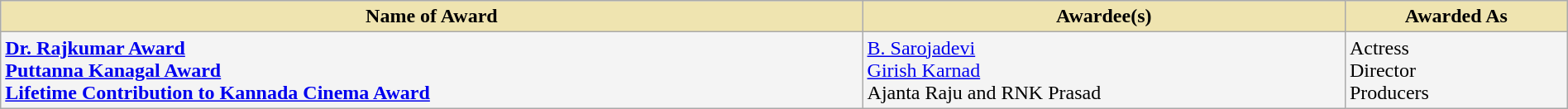<table class="wikitable" style="width:100%;">
<tr>
<th style="background-color:#EFE4B0;">Name of Award</th>
<th style="background-color:#EFE4B0;">Awardee(s)</th>
<th style="background-color:#EFE4B0;">Awarded As</th>
</tr>
<tr style="background-color:#F4F4F4">
<td><strong><a href='#'>Dr. Rajkumar Award</a></strong><br><strong><a href='#'>Puttanna Kanagal Award</a></strong><br><strong><a href='#'>Lifetime Contribution to Kannada Cinema Award</a></strong></td>
<td><a href='#'>B. Sarojadevi</a><br><a href='#'>Girish Karnad</a><br>Ajanta Raju and RNK Prasad</td>
<td>Actress<br>Director<br>Producers</td>
</tr>
</table>
